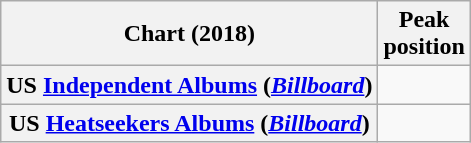<table class="wikitable plainrowheaders">
<tr>
<th>Chart (2018)</th>
<th>Peak<br>position</th>
</tr>
<tr>
<th scope="row">US <a href='#'>Independent Albums</a> (<em><a href='#'>Billboard</a></em>)</th>
<td></td>
</tr>
<tr>
<th scope="row">US <a href='#'>Heatseekers Albums</a> (<em><a href='#'>Billboard</a></em>)</th>
<td></td>
</tr>
</table>
